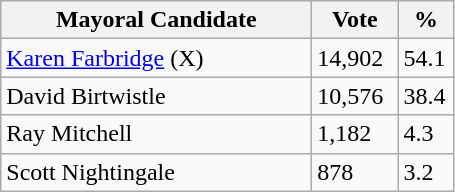<table class="wikitable">
<tr>
<th bgcolor="#DDDDFF" width="200px">Mayoral Candidate </th>
<th bgcolor="#DDDDFF" width="50px">Vote</th>
<th bgcolor="#DDDDFF" width="30px">%</th>
</tr>
<tr>
<td><a href='#'>Karen Farbridge</a> (X)</td>
<td>14,902</td>
<td>54.1</td>
</tr>
<tr>
<td>David Birtwistle</td>
<td>10,576</td>
<td>38.4</td>
</tr>
<tr>
<td>Ray Mitchell</td>
<td>1,182</td>
<td>4.3</td>
</tr>
<tr>
<td>Scott Nightingale</td>
<td>878</td>
<td>3.2</td>
</tr>
</table>
